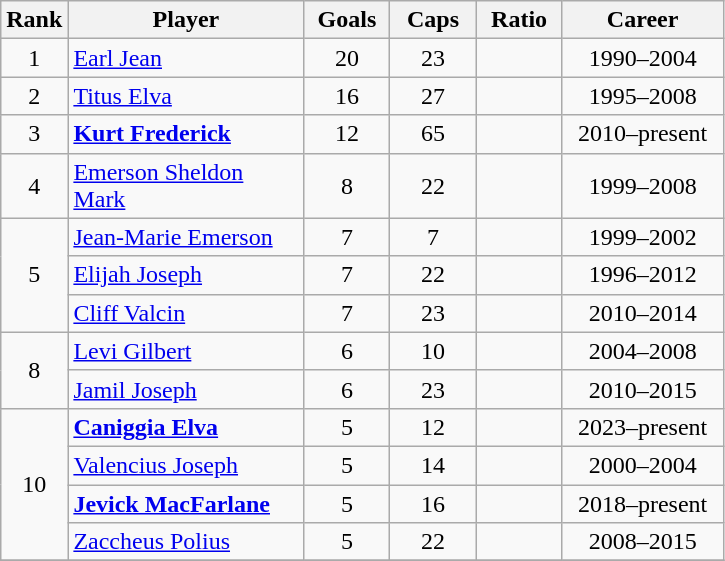<table class="wikitable sortable" style="text-align:center;">
<tr>
<th width=30px>Rank</th>
<th style="width:150px;">Player</th>
<th width=50px>Goals</th>
<th width=50px>Caps</th>
<th width=50px>Ratio</th>
<th style="width:100px;">Career</th>
</tr>
<tr>
<td>1</td>
<td style="text-align: left;"><a href='#'>Earl Jean</a></td>
<td>20</td>
<td>23</td>
<td></td>
<td>1990–2004</td>
</tr>
<tr>
<td>2</td>
<td style="text-align: left;"><a href='#'>Titus Elva</a></td>
<td>16</td>
<td>27</td>
<td></td>
<td>1995–2008</td>
</tr>
<tr>
<td>3</td>
<td style="text-align: left;"><strong><a href='#'>Kurt Frederick</a></strong></td>
<td>12</td>
<td>65</td>
<td></td>
<td>2010–present</td>
</tr>
<tr>
<td>4</td>
<td style="text-align: left;"><a href='#'>Emerson Sheldon Mark</a></td>
<td>8</td>
<td>22</td>
<td></td>
<td>1999–2008</td>
</tr>
<tr>
<td rowspan=3>5</td>
<td style="text-align: left;"><a href='#'>Jean-Marie Emerson</a></td>
<td>7</td>
<td>7</td>
<td></td>
<td>1999–2002</td>
</tr>
<tr>
<td style="text-align: left;"><a href='#'>Elijah Joseph</a></td>
<td>7</td>
<td>22</td>
<td></td>
<td>1996–2012</td>
</tr>
<tr>
<td style="text-align: left;"><a href='#'>Cliff Valcin</a></td>
<td>7</td>
<td>23</td>
<td></td>
<td>2010–2014</td>
</tr>
<tr>
<td rowspan=2>8</td>
<td style="text-align: left;"><a href='#'>Levi Gilbert</a></td>
<td>6</td>
<td>10</td>
<td></td>
<td>2004–2008</td>
</tr>
<tr>
<td style="text-align: left;"><a href='#'>Jamil Joseph</a></td>
<td>6</td>
<td>23</td>
<td></td>
<td>2010–2015</td>
</tr>
<tr>
<td rowspan=4>10</td>
<td style="text-align: left;"><strong><a href='#'>Caniggia Elva</a></strong></td>
<td>5</td>
<td>12</td>
<td></td>
<td>2023–present</td>
</tr>
<tr>
<td style="text-align: left;"><a href='#'>Valencius Joseph</a></td>
<td>5</td>
<td>14</td>
<td></td>
<td>2000–2004</td>
</tr>
<tr>
<td style="text-align: left;"><strong><a href='#'>Jevick MacFarlane</a></strong></td>
<td>5</td>
<td>16</td>
<td></td>
<td>2018–present</td>
</tr>
<tr>
<td style="text-align: left;"><a href='#'>Zaccheus Polius</a></td>
<td>5</td>
<td>22</td>
<td></td>
<td>2008–2015</td>
</tr>
<tr>
</tr>
</table>
